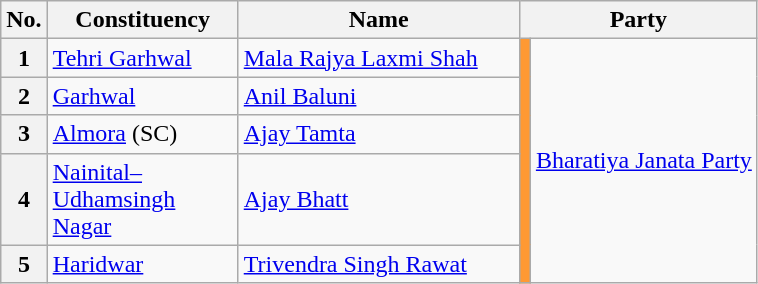<table class="sortable wikitable">
<tr>
<th>No.</th>
<th style="width:120px">Constituency</th>
<th style="width:180px">Name</th>
<th colspan="2">Party</th>
</tr>
<tr>
<th>1</th>
<td><a href='#'>Tehri Garhwal</a></td>
<td><a href='#'>Mala Rajya Laxmi Shah</a></td>
<td rowspan=5 bgcolor=#FF9933></td>
<td rowspan=5><a href='#'>Bharatiya Janata Party</a></td>
</tr>
<tr>
<th>2</th>
<td><a href='#'>Garhwal</a></td>
<td><a href='#'>Anil Baluni</a></td>
</tr>
<tr>
<th>3</th>
<td><a href='#'>Almora</a> (SC)</td>
<td><a href='#'>Ajay Tamta</a></td>
</tr>
<tr>
<th>4</th>
<td><a href='#'>Nainital–Udhamsingh Nagar</a></td>
<td><a href='#'>Ajay Bhatt</a></td>
</tr>
<tr>
<th>5</th>
<td><a href='#'>Haridwar</a></td>
<td><a href='#'>Trivendra Singh Rawat</a></td>
</tr>
</table>
